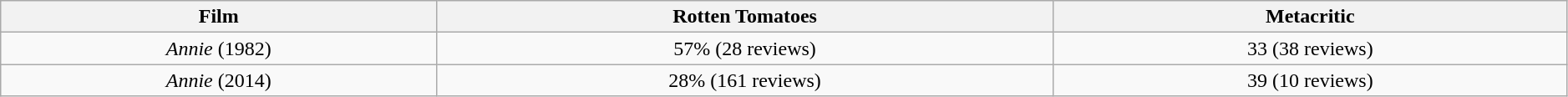<table class="wikitable" border="1" width="99%" style="text-align: center;">
<tr>
<th>Film</th>
<th>Rotten Tomatoes</th>
<th>Metacritic</th>
</tr>
<tr>
<td><em>Annie</em> (1982)</td>
<td>57% (28 reviews)</td>
<td>33 (38 reviews)</td>
</tr>
<tr>
<td><em>Annie</em> (2014)</td>
<td>28% (161 reviews)</td>
<td>39 (10 reviews)</td>
</tr>
</table>
